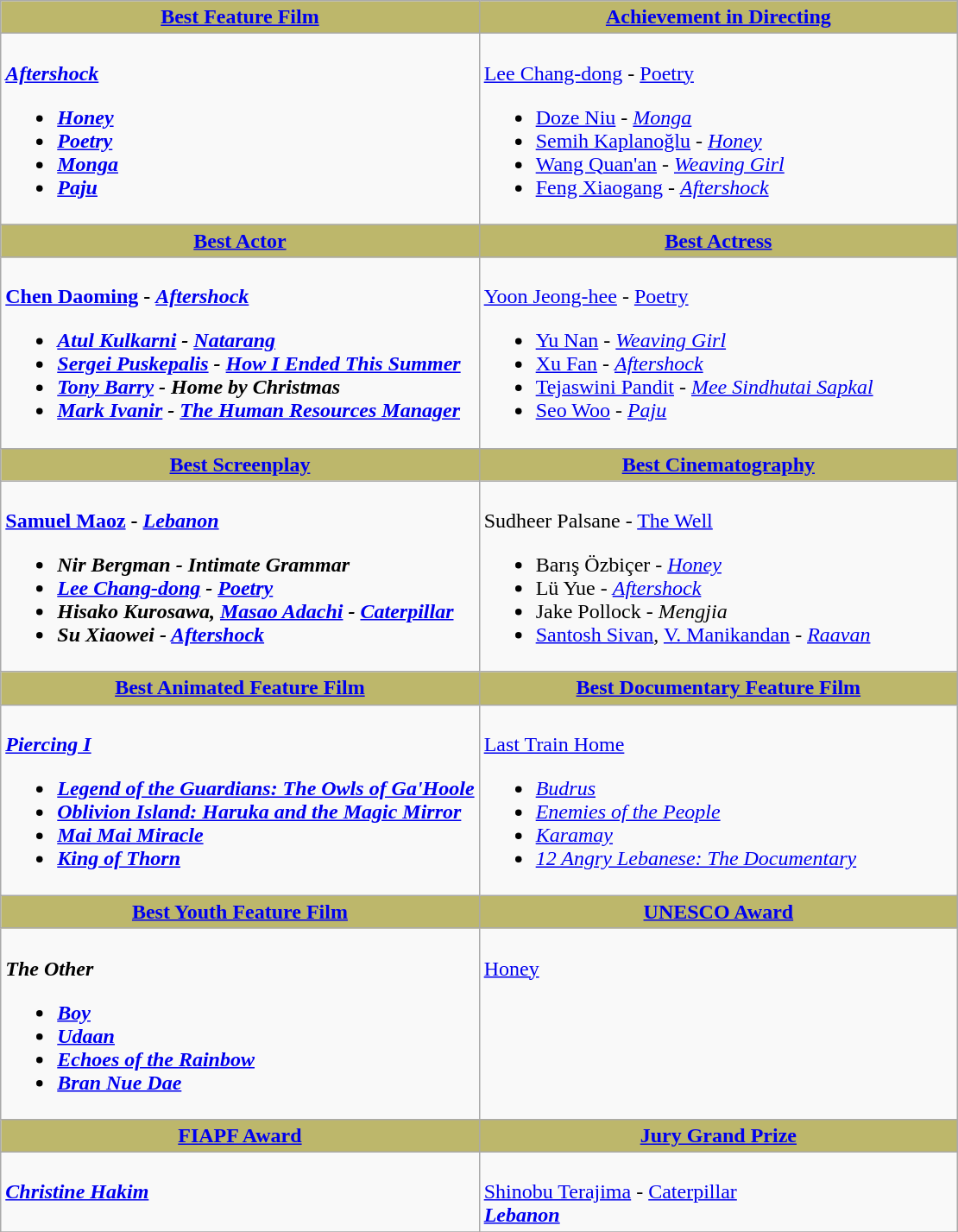<table class=wikitable>
<tr>
<th style="background:#BDB76B; width: 50%"><a href='#'>Best Feature Film</a></th>
<th style="background:#BDB76B; width: 50%"><a href='#'>Achievement in Directing</a></th>
</tr>
<tr>
<td valign="top"><br><strong> <em><a href='#'>Aftershock</a><strong><em><ul><li> </em><a href='#'>Honey</a><em></li><li> </em><a href='#'>Poetry</a><em></li><li> </em><a href='#'>Monga</a><em></li><li> </em><a href='#'>Paju</a><em></li></ul></td>
<td valign="top"><br></strong> <a href='#'>Lee Chang-dong</a> - </em><a href='#'>Poetry</a></em></strong><ul><li> <a href='#'>Doze Niu</a> - <em><a href='#'>Monga</a></em></li><li> <a href='#'>Semih Kaplanoğlu</a> - <em><a href='#'>Honey</a></em></li><li> <a href='#'>Wang Quan'an</a> - <em><a href='#'>Weaving Girl</a></em></li><li> <a href='#'>Feng Xiaogang</a> - <em><a href='#'>Aftershock</a></em></li></ul></td>
</tr>
<tr>
<th style="background:#BDB76B; width: 50%"><a href='#'>Best Actor</a></th>
<th style="background:#BDB76B; width: 50%"><a href='#'>Best Actress</a></th>
</tr>
<tr>
<td valign="top"><br><strong> <a href='#'>Chen Daoming</a> - <em><a href='#'>Aftershock</a><strong><em><ul><li> <a href='#'>Atul Kulkarni</a> - </em><a href='#'>Natarang</a><em></li><li> <a href='#'>Sergei Puskepalis</a> - </em><a href='#'>How I Ended This Summer</a><em></li><li> <a href='#'>Tony Barry</a> - </em>Home by Christmas<em></li><li> <a href='#'>Mark Ivanir</a> - </em><a href='#'>The Human Resources Manager</a><em></li></ul></td>
<td valign="top"><br></strong> <a href='#'>Yoon Jeong-hee</a> - </em><a href='#'>Poetry</a></em></strong><ul><li> <a href='#'>Yu Nan</a> - <em><a href='#'>Weaving Girl</a></em></li><li> <a href='#'>Xu Fan</a> - <em><a href='#'>Aftershock</a></em></li><li> <a href='#'>Tejaswini Pandit</a> - <em><a href='#'>Mee Sindhutai Sapkal</a></em></li><li> <a href='#'>Seo Woo</a> - <em><a href='#'>Paju</a></em></li></ul></td>
</tr>
<tr>
<th style="background:#BDB76B; width: 50%"><a href='#'>Best Screenplay</a></th>
<th style="background:#BDB76B; width: 50%"><a href='#'>Best Cinematography</a></th>
</tr>
<tr>
<td valign="top"><br><strong> <a href='#'>Samuel Maoz</a> - <em><a href='#'>Lebanon</a><strong><em><ul><li> Nir Bergman - </em>Intimate Grammar<em></li><li> <a href='#'>Lee Chang-dong</a> - </em><a href='#'>Poetry</a><em></li><li> Hisako Kurosawa, <a href='#'>Masao Adachi</a> - </em><a href='#'>Caterpillar</a><em></li><li> Su Xiaowei - </em><a href='#'>Aftershock</a><em></li></ul></td>
<td valign="top"><br></strong> Sudheer Palsane - </em><a href='#'>The Well</a></em></strong><ul><li> Barış Özbiçer - <em><a href='#'>Honey</a></em></li><li> Lü Yue - <em><a href='#'>Aftershock</a></em></li><li> Jake Pollock - <em>Mengjia</em></li><li> <a href='#'>Santosh Sivan</a>, <a href='#'>V. Manikandan</a> - <em><a href='#'>Raavan</a></em></li></ul></td>
</tr>
<tr>
<th style="background:#BDB76B; width: 50%"><a href='#'>Best Animated Feature Film</a></th>
<th style="background:#BDB76B; width: 50%"><a href='#'>Best Documentary Feature Film</a></th>
</tr>
<tr>
<td valign="top"><br><strong> <em><a href='#'>Piercing I</a><strong><em><ul><li> </em><a href='#'>Legend of the Guardians: The Owls of Ga'Hoole</a><em></li><li> </em><a href='#'>Oblivion Island: Haruka and the Magic Mirror</a><em></li><li> </em><a href='#'>Mai Mai Miracle</a><em></li><li> </em><a href='#'>King of Thorn</a><em></li></ul></td>
<td valign="top"><br></strong> </em><a href='#'>Last Train Home</a></em></strong><ul><li> <em><a href='#'>Budrus</a></em></li><li> <em><a href='#'>Enemies of the People</a></em></li><li> <em><a href='#'>Karamay</a></em></li><li> <em><a href='#'>12 Angry Lebanese: The Documentary</a></em></li></ul></td>
</tr>
<tr>
<th style="background:#BDB76B; width: 50%"><a href='#'>Best Youth Feature Film</a></th>
<th style="background:#BDB76B; width: 50%"><a href='#'>UNESCO Award</a></th>
</tr>
<tr>
<td valign="top"><br><strong> <em>The Other<strong><em><ul><li> </em><a href='#'>Boy</a><em></li><li> </em><a href='#'>Udaan</a><em></li><li> </em><a href='#'>Echoes of the Rainbow</a><em></li><li> </em><a href='#'>Bran Nue Dae</a><em></li></ul></td>
<td valign="top"><br></strong> </em><a href='#'>Honey</a></em></strong></td>
</tr>
<tr>
<th style="background:#BDB76B; width: 50%"><a href='#'>FIAPF Award</a></th>
<th style="background:#BDB76B; width: 50%"><a href='#'>Jury Grand Prize</a></th>
</tr>
<tr>
<td valign="top"><br><strong> <em><a href='#'>Christine Hakim</a><strong><em></td>
<td valign="top"><br></strong> <a href='#'>Shinobu Terajima</a> - </em><a href='#'>Caterpillar</a></em></strong>
<br> <strong> <em><a href='#'>Lebanon</a><strong><em></td>
</tr>
<tr>
</tr>
</table>
